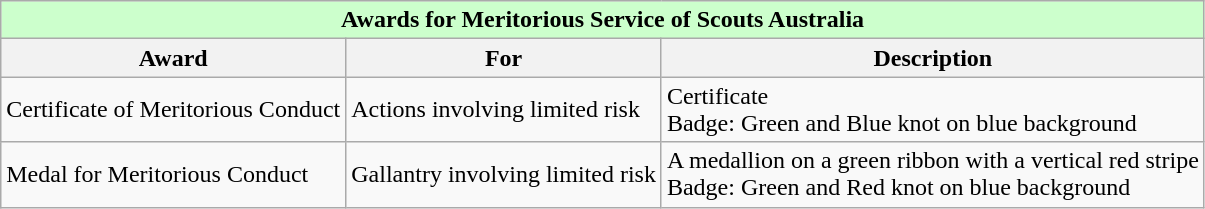<table class="wikitable">
<tr>
<th colspan="3" style="background: #ccffcc;">Awards for Meritorious Service of Scouts Australia</th>
</tr>
<tr>
<th>Award</th>
<th>For</th>
<th>Description</th>
</tr>
<tr>
<td>Certificate of Meritorious Conduct</td>
<td>Actions involving limited risk</td>
<td>Certificate<br>Badge: Green and Blue knot on blue background</td>
</tr>
<tr>
<td>Medal for Meritorious Conduct</td>
<td>Gallantry involving limited risk</td>
<td>A medallion on a green ribbon with a vertical red stripe<br>Badge: Green and Red knot on blue background</td>
</tr>
</table>
